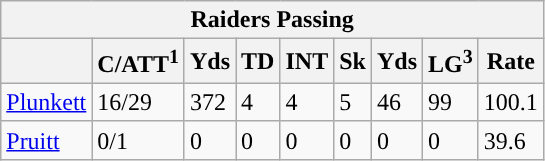<table class="wikitable">
<tr>
<th colspan="9">Raiders Passing</th>
</tr>
<tr>
<th></th>
<th>C/ATT<sup>1</sup></th>
<th>Yds</th>
<th>TD</th>
<th>INT</th>
<th>Sk</th>
<th>Yds</th>
<th>LG<sup>3</sup></th>
<th>Rate</th>
</tr>
<tr>
<td><a href='#'>Plunkett</a></td>
<td>16/29</td>
<td>372</td>
<td>4</td>
<td>4</td>
<td>5</td>
<td>46</td>
<td>99</td>
<td>100.1</td>
</tr>
<tr>
<td><a href='#'>Pruitt</a></td>
<td>0/1</td>
<td>0</td>
<td>0</td>
<td>0</td>
<td>0</td>
<td>0</td>
<td>0</td>
<td>39.6</td>
</tr>
</table>
